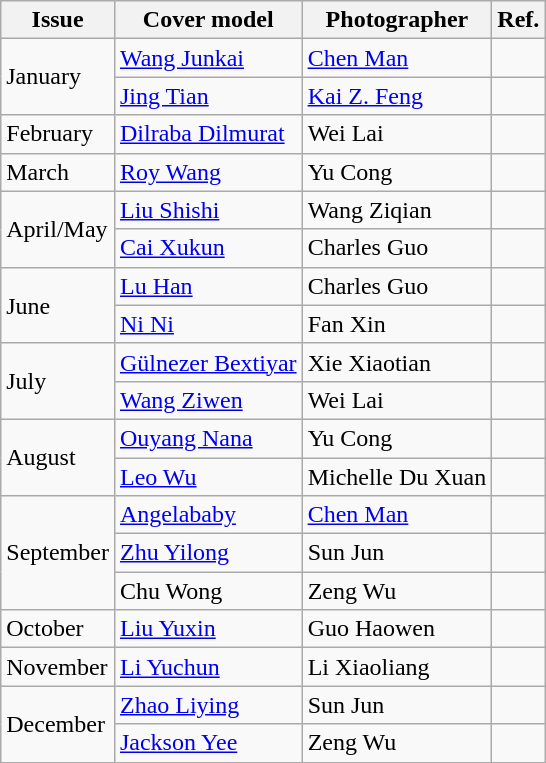<table class="sortable wikitable">
<tr>
<th>Issue</th>
<th>Cover model</th>
<th>Photographer</th>
<th>Ref.</th>
</tr>
<tr>
<td rowspan="2">January</td>
<td><a href='#'>Wang Junkai</a></td>
<td><a href='#'>Chen Man</a></td>
<td></td>
</tr>
<tr>
<td><a href='#'>Jing Tian</a></td>
<td><a href='#'>Kai Z. Feng</a></td>
<td></td>
</tr>
<tr>
<td>February</td>
<td><a href='#'>Dilraba Dilmurat</a></td>
<td>Wei Lai</td>
<td></td>
</tr>
<tr>
<td>March</td>
<td><a href='#'>Roy Wang</a></td>
<td>Yu Cong</td>
<td></td>
</tr>
<tr>
<td rowspan="2">April/May</td>
<td><a href='#'>Liu Shishi</a></td>
<td>Wang Ziqian</td>
<td></td>
</tr>
<tr>
<td><a href='#'>Cai Xukun</a></td>
<td>Charles Guo</td>
<td></td>
</tr>
<tr>
<td rowspan="2">June</td>
<td><a href='#'>Lu Han</a></td>
<td>Charles Guo</td>
<td></td>
</tr>
<tr>
<td><a href='#'>Ni Ni</a></td>
<td>Fan Xin</td>
<td></td>
</tr>
<tr>
<td rowspan="2">July</td>
<td><a href='#'>Gülnezer Bextiyar</a></td>
<td>Xie Xiaotian</td>
<td></td>
</tr>
<tr>
<td><a href='#'>Wang Ziwen</a></td>
<td>Wei Lai</td>
<td></td>
</tr>
<tr>
<td rowspan="2">August</td>
<td><a href='#'>Ouyang Nana</a></td>
<td>Yu Cong</td>
<td></td>
</tr>
<tr>
<td><a href='#'>Leo Wu</a></td>
<td>Michelle Du Xuan</td>
<td></td>
</tr>
<tr>
<td rowspan="3">September</td>
<td><a href='#'>Angelababy</a></td>
<td><a href='#'>Chen Man</a></td>
<td></td>
</tr>
<tr>
<td><a href='#'>Zhu Yilong</a></td>
<td>Sun Jun</td>
<td></td>
</tr>
<tr>
<td>Chu Wong</td>
<td>Zeng Wu</td>
<td></td>
</tr>
<tr>
<td>October</td>
<td><a href='#'>Liu Yuxin</a></td>
<td>Guo Haowen</td>
<td></td>
</tr>
<tr>
<td>November</td>
<td><a href='#'>Li Yuchun</a></td>
<td>Li Xiaoliang</td>
<td></td>
</tr>
<tr>
<td rowspan="2">December</td>
<td><a href='#'>Zhao Liying</a></td>
<td>Sun Jun</td>
<td></td>
</tr>
<tr>
<td><a href='#'>Jackson Yee</a></td>
<td>Zeng Wu</td>
<td></td>
</tr>
</table>
